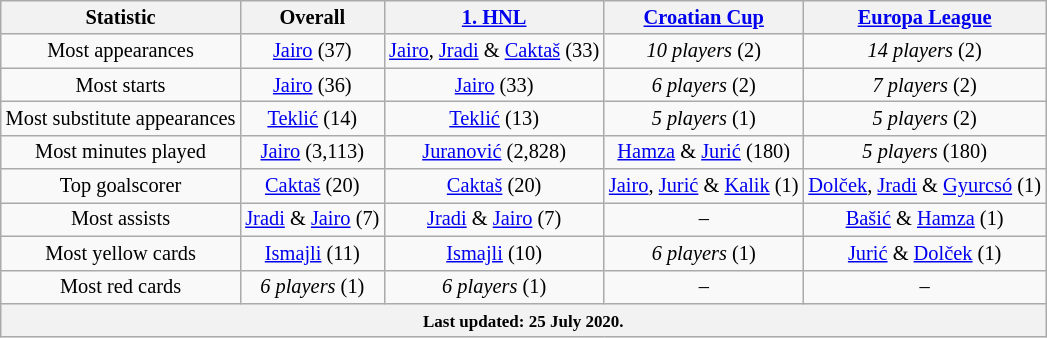<table class="wikitable" Style="text-align: center;font-size:85%">
<tr>
<th>Statistic</th>
<th>Overall</th>
<th><a href='#'>1. HNL</a></th>
<th><a href='#'>Croatian Cup</a></th>
<th><a href='#'>Europa League</a></th>
</tr>
<tr>
<td>Most appearances</td>
<td><a href='#'>Jairo</a> (37)</td>
<td><a href='#'>Jairo</a>, <a href='#'>Jradi</a> & <a href='#'>Caktaš</a> (33)</td>
<td><em>10 players</em> (2)</td>
<td><em>14 players</em> (2)</td>
</tr>
<tr>
<td>Most starts</td>
<td><a href='#'>Jairo</a> (36)</td>
<td><a href='#'>Jairo</a> (33)</td>
<td><em>6 players</em> (2)</td>
<td><em>7 players</em> (2)</td>
</tr>
<tr>
<td>Most substitute appearances</td>
<td><a href='#'>Teklić</a> (14)</td>
<td><a href='#'>Teklić</a> (13)</td>
<td><em>5 players</em> (1)</td>
<td><em>5 players</em> (2)</td>
</tr>
<tr>
<td>Most minutes played</td>
<td><a href='#'>Jairo</a> (3,113)</td>
<td><a href='#'>Juranović</a> (2,828)</td>
<td><a href='#'>Hamza</a> & <a href='#'>Jurić</a> (180)</td>
<td><em>5 players</em> (180)</td>
</tr>
<tr>
<td>Top goalscorer</td>
<td><a href='#'>Caktaš</a> (20)</td>
<td><a href='#'>Caktaš</a> (20)</td>
<td><a href='#'>Jairo</a>, <a href='#'>Jurić</a> & <a href='#'>Kalik</a> (1)</td>
<td><a href='#'>Dolček</a>, <a href='#'>Jradi</a> & <a href='#'>Gyurcsó</a> (1)</td>
</tr>
<tr>
<td>Most assists</td>
<td><a href='#'>Jradi</a> & <a href='#'>Jairo</a> (7)</td>
<td><a href='#'>Jradi</a> & <a href='#'>Jairo</a> (7)</td>
<td>–</td>
<td><a href='#'>Bašić</a> & <a href='#'>Hamza</a> (1)</td>
</tr>
<tr>
<td>Most yellow cards</td>
<td><a href='#'>Ismajli</a> (11)</td>
<td><a href='#'>Ismajli</a> (10)</td>
<td><em>6 players</em> (1)</td>
<td><a href='#'>Jurić</a> & <a href='#'>Dolček</a> (1)</td>
</tr>
<tr>
<td>Most red cards</td>
<td><em>6 players</em> (1)</td>
<td><em>6 players</em> (1)</td>
<td>–</td>
<td>–</td>
</tr>
<tr>
<th colspan="30"><small>Last updated: 25 July 2020.</small></th>
</tr>
</table>
